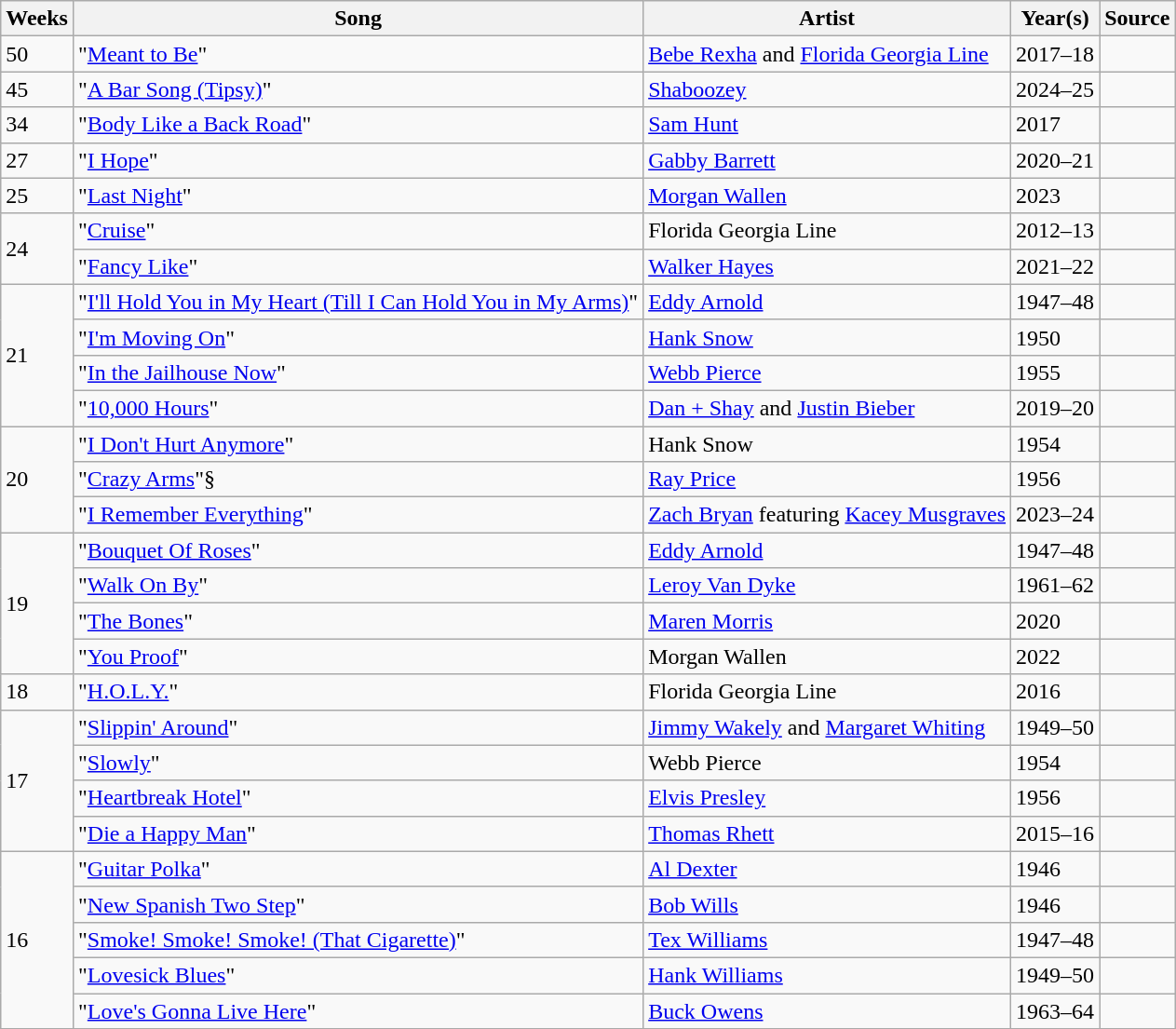<table class="wikitable">
<tr>
<th>Weeks</th>
<th>Song</th>
<th>Artist</th>
<th>Year(s)</th>
<th>Source</th>
</tr>
<tr>
<td>50</td>
<td>"<a href='#'>Meant to Be</a>"</td>
<td><a href='#'>Bebe Rexha</a> and <a href='#'>Florida Georgia Line</a></td>
<td>2017–18</td>
<td></td>
</tr>
<tr>
<td>45</td>
<td>"<a href='#'>A Bar Song (Tipsy)</a>"</td>
<td><a href='#'>Shaboozey</a></td>
<td>2024–25</td>
<td></td>
</tr>
<tr>
<td>34</td>
<td>"<a href='#'>Body Like a Back Road</a>"</td>
<td><a href='#'>Sam Hunt</a></td>
<td>2017</td>
<td></td>
</tr>
<tr>
<td>27</td>
<td>"<a href='#'>I Hope</a>"</td>
<td><a href='#'>Gabby Barrett</a></td>
<td>2020–21</td>
<td></td>
</tr>
<tr>
<td>25</td>
<td>"<a href='#'>Last Night</a>"</td>
<td><a href='#'>Morgan Wallen</a></td>
<td>2023</td>
<td></td>
</tr>
<tr>
<td rowspan=2>24</td>
<td>"<a href='#'>Cruise</a>"</td>
<td>Florida Georgia Line</td>
<td>2012–13</td>
<td></td>
</tr>
<tr>
<td>"<a href='#'>Fancy Like</a>"</td>
<td><a href='#'>Walker Hayes</a></td>
<td>2021–22</td>
<td></td>
</tr>
<tr>
<td rowspan="4">21</td>
<td>"<a href='#'>I'll Hold You in My Heart (Till I Can Hold You in My Arms)</a>"</td>
<td><a href='#'>Eddy Arnold</a></td>
<td>1947–48</td>
<td></td>
</tr>
<tr>
<td>"<a href='#'>I'm Moving On</a>"</td>
<td><a href='#'>Hank Snow</a></td>
<td>1950</td>
<td></td>
</tr>
<tr>
<td>"<a href='#'>In the Jailhouse Now</a>"</td>
<td><a href='#'>Webb Pierce</a></td>
<td>1955</td>
<td></td>
</tr>
<tr>
<td>"<a href='#'>10,000 Hours</a>"</td>
<td><a href='#'>Dan + Shay</a> and <a href='#'>Justin Bieber</a></td>
<td>2019–20</td>
<td></td>
</tr>
<tr>
<td rowspan=3>20</td>
<td>"<a href='#'>I Don't Hurt Anymore</a>"</td>
<td>Hank Snow</td>
<td>1954</td>
<td></td>
</tr>
<tr>
<td>"<a href='#'>Crazy Arms</a>"§</td>
<td><a href='#'>Ray Price</a></td>
<td>1956</td>
<td></td>
</tr>
<tr>
<td>"<a href='#'>I Remember Everything</a>"</td>
<td><a href='#'>Zach Bryan</a> featuring <a href='#'>Kacey Musgraves</a></td>
<td>2023–24</td>
<td></td>
</tr>
<tr>
<td rowspan="4">19</td>
<td>"<a href='#'>Bouquet Of Roses</a>"</td>
<td><a href='#'>Eddy Arnold</a></td>
<td>1947–48</td>
<td></td>
</tr>
<tr>
<td>"<a href='#'>Walk On By</a>"</td>
<td><a href='#'>Leroy Van Dyke</a></td>
<td>1961–62</td>
<td></td>
</tr>
<tr>
<td>"<a href='#'>The Bones</a>"</td>
<td><a href='#'>Maren Morris</a></td>
<td>2020</td>
<td></td>
</tr>
<tr>
<td>"<a href='#'>You Proof</a>"</td>
<td>Morgan Wallen</td>
<td>2022</td>
<td></td>
</tr>
<tr>
<td rowspan=1>18</td>
<td>"<a href='#'>H.O.L.Y.</a>"</td>
<td>Florida Georgia Line</td>
<td>2016</td>
<td></td>
</tr>
<tr>
<td rowspan="4">17</td>
<td>"<a href='#'>Slippin' Around</a>"</td>
<td><a href='#'>Jimmy Wakely</a> and <a href='#'>Margaret Whiting</a></td>
<td>1949–50</td>
<td></td>
</tr>
<tr>
<td>"<a href='#'>Slowly</a>"</td>
<td>Webb Pierce</td>
<td>1954</td>
<td></td>
</tr>
<tr>
<td>"<a href='#'>Heartbreak Hotel</a>"</td>
<td><a href='#'>Elvis Presley</a></td>
<td>1956</td>
<td></td>
</tr>
<tr>
<td>"<a href='#'>Die a Happy Man</a>"</td>
<td><a href='#'>Thomas Rhett</a></td>
<td>2015–16</td>
<td></td>
</tr>
<tr>
<td rowspan=5>16</td>
<td>"<a href='#'>Guitar Polka</a>"</td>
<td><a href='#'>Al Dexter</a></td>
<td>1946</td>
<td></td>
</tr>
<tr>
<td>"<a href='#'>New Spanish Two Step</a>"</td>
<td><a href='#'>Bob Wills</a></td>
<td>1946</td>
<td></td>
</tr>
<tr>
<td>"<a href='#'>Smoke! Smoke! Smoke! (That Cigarette)</a>"</td>
<td><a href='#'>Tex Williams</a></td>
<td>1947–48</td>
<td></td>
</tr>
<tr>
<td>"<a href='#'>Lovesick Blues</a>"</td>
<td><a href='#'>Hank Williams</a></td>
<td>1949–50</td>
<td></td>
</tr>
<tr>
<td>"<a href='#'>Love's Gonna Live Here</a>"</td>
<td><a href='#'>Buck Owens</a></td>
<td>1963–64</td>
<td></td>
</tr>
<tr>
</tr>
</table>
